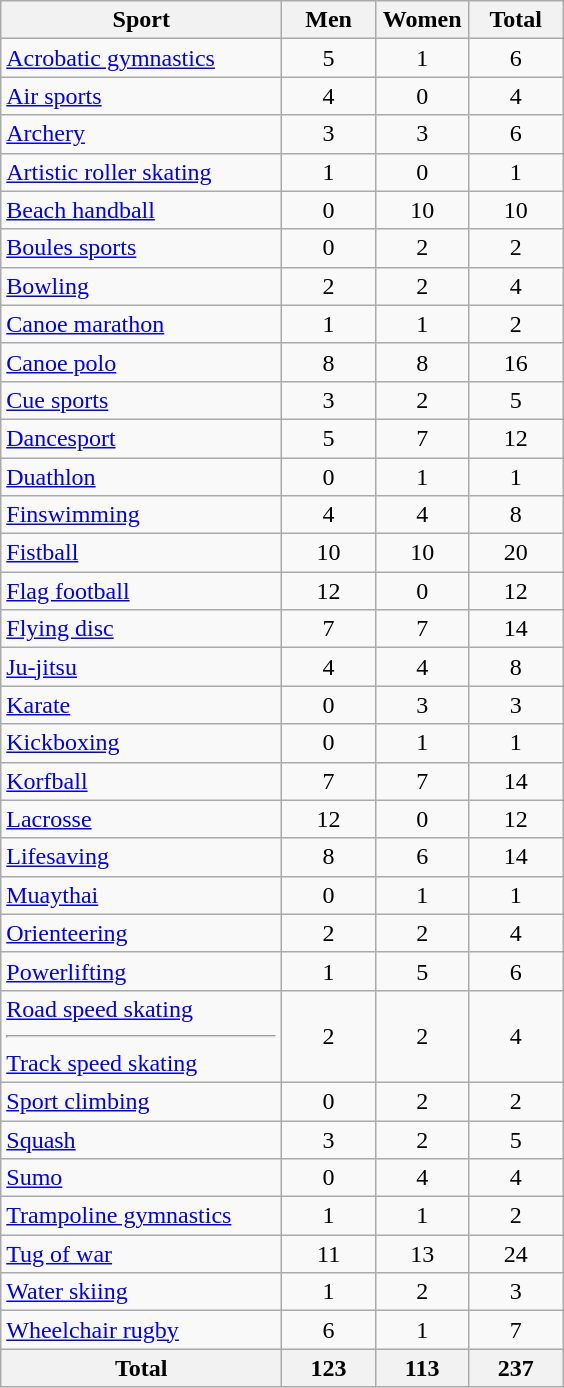<table class="wikitable sortable" style="text-align:center;">
<tr>
<th width=180>Sport</th>
<th width=55>Men</th>
<th width=55>Women</th>
<th width=55>Total</th>
</tr>
<tr>
<td align=left><a href='#'>Acrobatic gymnastics</a></td>
<td>5</td>
<td>1</td>
<td>6</td>
</tr>
<tr>
<td align=left><a href='#'>Air sports</a></td>
<td>4</td>
<td>0</td>
<td>4</td>
</tr>
<tr>
<td align=left><a href='#'>Archery</a></td>
<td>3</td>
<td>3</td>
<td>6</td>
</tr>
<tr>
<td align=left><a href='#'>Artistic roller skating</a></td>
<td>1</td>
<td>0</td>
<td>1</td>
</tr>
<tr>
<td align=left><a href='#'>Beach handball</a></td>
<td>0</td>
<td>10</td>
<td>10</td>
</tr>
<tr>
<td align=left><a href='#'>Boules sports</a></td>
<td>0</td>
<td>2</td>
<td>2</td>
</tr>
<tr>
<td align=left><a href='#'>Bowling</a></td>
<td>2</td>
<td>2</td>
<td>4</td>
</tr>
<tr>
<td align=left><a href='#'>Canoe marathon</a></td>
<td>1</td>
<td>1</td>
<td>2</td>
</tr>
<tr>
<td align=left><a href='#'>Canoe polo</a></td>
<td>8</td>
<td>8</td>
<td>16</td>
</tr>
<tr>
<td align=left><a href='#'>Cue sports</a></td>
<td>3</td>
<td>2</td>
<td>5</td>
</tr>
<tr>
<td align=left><a href='#'>Dancesport</a></td>
<td>5</td>
<td>7</td>
<td>12</td>
</tr>
<tr>
<td align=left><a href='#'>Duathlon</a></td>
<td>0</td>
<td>1</td>
<td>1</td>
</tr>
<tr>
<td align=left><a href='#'>Finswimming</a></td>
<td>4</td>
<td>4</td>
<td>8</td>
</tr>
<tr>
<td align=left><a href='#'>Fistball</a></td>
<td>10</td>
<td>10</td>
<td>20</td>
</tr>
<tr>
<td align=left><a href='#'>Flag football</a></td>
<td>12</td>
<td>0</td>
<td>12</td>
</tr>
<tr>
<td align=left><a href='#'>Flying disc</a></td>
<td>7</td>
<td>7</td>
<td>14</td>
</tr>
<tr>
<td align=left><a href='#'>Ju-jitsu</a></td>
<td>4</td>
<td>4</td>
<td>8</td>
</tr>
<tr>
<td align=left><a href='#'>Karate</a></td>
<td>0</td>
<td>3</td>
<td>3</td>
</tr>
<tr>
<td align=left><a href='#'>Kickboxing</a></td>
<td>0</td>
<td>1</td>
<td>1</td>
</tr>
<tr>
<td align=left><a href='#'>Korfball</a></td>
<td>7</td>
<td>7</td>
<td>14</td>
</tr>
<tr>
<td align=left><a href='#'>Lacrosse</a></td>
<td>12</td>
<td>0</td>
<td>12</td>
</tr>
<tr>
<td align=left><a href='#'>Lifesaving</a></td>
<td>8</td>
<td>6</td>
<td>14</td>
</tr>
<tr>
<td align=left><a href='#'>Muaythai</a></td>
<td>0</td>
<td>1</td>
<td>1</td>
</tr>
<tr>
<td align=left><a href='#'>Orienteering</a></td>
<td>2</td>
<td>2</td>
<td>4</td>
</tr>
<tr>
<td align=left><a href='#'>Powerlifting</a></td>
<td>1</td>
<td>5</td>
<td>6</td>
</tr>
<tr>
<td align=left><a href='#'>Road speed skating</a><hr><a href='#'>Track speed skating</a></td>
<td>2</td>
<td>2</td>
<td>4</td>
</tr>
<tr>
<td align=left><a href='#'>Sport climbing</a></td>
<td>0</td>
<td>2</td>
<td>2</td>
</tr>
<tr>
<td align=left><a href='#'>Squash</a></td>
<td>3</td>
<td>2</td>
<td>5</td>
</tr>
<tr>
<td align=left><a href='#'>Sumo</a></td>
<td>0</td>
<td>4</td>
<td>4</td>
</tr>
<tr>
<td align=left><a href='#'>Trampoline gymnastics</a></td>
<td>1</td>
<td>1</td>
<td>2</td>
</tr>
<tr>
<td align=left><a href='#'>Tug of war</a></td>
<td>11</td>
<td>13</td>
<td>24</td>
</tr>
<tr>
<td align=left><a href='#'>Water skiing</a></td>
<td>1</td>
<td>2</td>
<td>3</td>
</tr>
<tr>
<td align=left><a href='#'>Wheelchair rugby</a></td>
<td>6</td>
<td>1</td>
<td>7</td>
</tr>
<tr>
<th>Total</th>
<th>123</th>
<th>113</th>
<th>237</th>
</tr>
</table>
